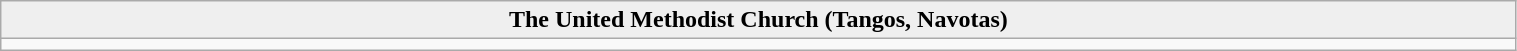<table class="wikitable" style="width:80%; text-align:center;">
<tr>
<th style="width:20%; background:#efefef;">The United Methodist Church (Tangos, Navotas)</th>
</tr>
<tr>
<td> </td>
</tr>
</table>
